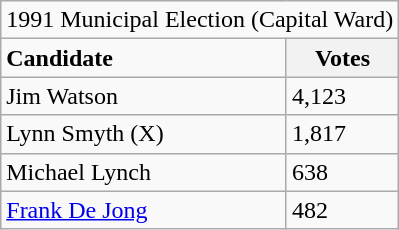<table class="wikitable">
<tr>
<td colspan="2">1991 Municipal Election (Capital Ward)</td>
</tr>
<tr>
<td><strong>Candidate</strong></td>
<th>Votes</th>
</tr>
<tr>
<td>Jim Watson</td>
<td>4,123</td>
</tr>
<tr>
<td>Lynn Smyth (X)</td>
<td>1,817</td>
</tr>
<tr>
<td>Michael Lynch</td>
<td>638</td>
</tr>
<tr>
<td><a href='#'>Frank De Jong</a></td>
<td>482</td>
</tr>
</table>
